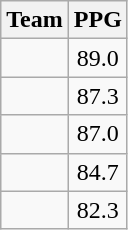<table class=wikitable>
<tr>
<th>Team</th>
<th>PPG</th>
</tr>
<tr>
<td></td>
<td align=center>89.0</td>
</tr>
<tr>
<td></td>
<td align=center>87.3</td>
</tr>
<tr>
<td></td>
<td align=center>87.0</td>
</tr>
<tr>
<td></td>
<td align=center>84.7</td>
</tr>
<tr>
<td></td>
<td align=center>82.3</td>
</tr>
</table>
